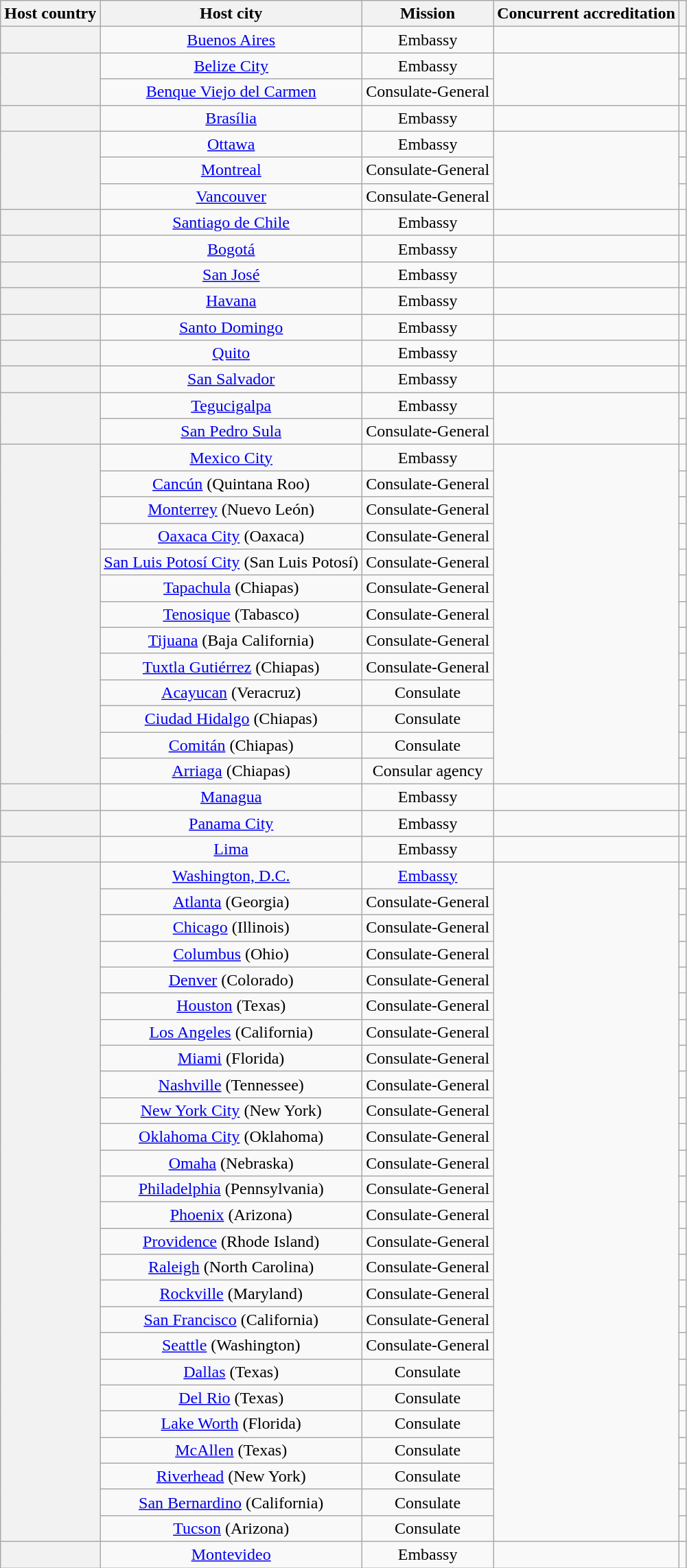<table class="wikitable plainrowheaders" style="text-align:center;">
<tr>
<th scope="col">Host country</th>
<th scope="col">Host city</th>
<th scope="col">Mission</th>
<th scope="col">Concurrent accreditation</th>
<th scope="col"></th>
</tr>
<tr>
<th scope="row"></th>
<td><a href='#'>Buenos Aires</a></td>
<td>Embassy</td>
<td></td>
<td></td>
</tr>
<tr>
<th scope="row" rowspan="2"></th>
<td><a href='#'>Belize City</a></td>
<td>Embassy</td>
<td rowspan="2"></td>
<td></td>
</tr>
<tr>
<td><a href='#'>Benque Viejo del Carmen</a></td>
<td>Consulate-General</td>
<td></td>
</tr>
<tr>
<th scope="row"></th>
<td><a href='#'>Brasília</a></td>
<td>Embassy</td>
<td></td>
<td></td>
</tr>
<tr>
<th scope="row" rowspan="3"></th>
<td><a href='#'>Ottawa</a></td>
<td>Embassy</td>
<td rowspan="3"></td>
<td></td>
</tr>
<tr>
<td><a href='#'>Montreal</a></td>
<td>Consulate-General</td>
<td></td>
</tr>
<tr>
<td><a href='#'>Vancouver</a></td>
<td>Consulate-General</td>
<td></td>
</tr>
<tr>
<th scope="row"></th>
<td><a href='#'>Santiago de Chile</a></td>
<td>Embassy</td>
<td></td>
<td></td>
</tr>
<tr>
<th scope="row"></th>
<td><a href='#'>Bogotá</a></td>
<td>Embassy</td>
<td></td>
<td></td>
</tr>
<tr>
<th scope="row"></th>
<td><a href='#'>San José</a></td>
<td>Embassy</td>
<td></td>
<td></td>
</tr>
<tr>
<th scope="row"></th>
<td><a href='#'>Havana</a></td>
<td>Embassy</td>
<td></td>
<td></td>
</tr>
<tr>
<th scope="row"></th>
<td><a href='#'>Santo Domingo</a></td>
<td>Embassy</td>
<td></td>
<td></td>
</tr>
<tr>
<th scope="row"></th>
<td><a href='#'>Quito</a></td>
<td>Embassy</td>
<td></td>
<td></td>
</tr>
<tr>
<th scope="row"></th>
<td><a href='#'>San Salvador</a></td>
<td>Embassy</td>
<td></td>
<td></td>
</tr>
<tr>
<th scope="row" rowspan="2"></th>
<td><a href='#'>Tegucigalpa</a></td>
<td>Embassy</td>
<td rowspan="2"></td>
<td></td>
</tr>
<tr>
<td><a href='#'>San Pedro Sula</a></td>
<td>Consulate-General</td>
<td></td>
</tr>
<tr>
<th scope="row" rowspan="13"></th>
<td><a href='#'>Mexico City</a></td>
<td>Embassy</td>
<td rowspan="13"></td>
<td></td>
</tr>
<tr>
<td><a href='#'>Cancún</a> (Quintana Roo)</td>
<td>Consulate-General</td>
<td></td>
</tr>
<tr>
<td><a href='#'>Monterrey</a> (Nuevo León)</td>
<td>Consulate-General</td>
<td></td>
</tr>
<tr>
<td><a href='#'>Oaxaca City</a> (Oaxaca)</td>
<td>Consulate-General</td>
<td></td>
</tr>
<tr>
<td><a href='#'>San Luis Potosí City</a> (San Luis Potosí)</td>
<td>Consulate-General</td>
<td></td>
</tr>
<tr>
<td><a href='#'>Tapachula</a> (Chiapas)</td>
<td>Consulate-General</td>
<td></td>
</tr>
<tr>
<td><a href='#'>Tenosique</a> (Tabasco)</td>
<td>Consulate-General</td>
<td></td>
</tr>
<tr>
<td><a href='#'>Tijuana</a> (Baja California)</td>
<td>Consulate-General</td>
<td></td>
</tr>
<tr>
<td><a href='#'>Tuxtla Gutiérrez</a> (Chiapas)</td>
<td>Consulate-General</td>
<td></td>
</tr>
<tr>
<td><a href='#'>Acayucan</a> (Veracruz)</td>
<td>Consulate</td>
<td></td>
</tr>
<tr>
<td><a href='#'>Ciudad Hidalgo</a> (Chiapas)</td>
<td>Consulate</td>
<td></td>
</tr>
<tr>
<td><a href='#'>Comitán</a> (Chiapas)</td>
<td>Consulate</td>
<td></td>
</tr>
<tr>
<td><a href='#'>Arriaga</a> (Chiapas)</td>
<td>Consular agency</td>
<td></td>
</tr>
<tr>
<th scope="row"></th>
<td><a href='#'>Managua</a></td>
<td>Embassy</td>
<td></td>
<td></td>
</tr>
<tr>
<th scope="row"></th>
<td><a href='#'>Panama City</a></td>
<td>Embassy</td>
<td></td>
<td></td>
</tr>
<tr>
<th scope="row"></th>
<td><a href='#'>Lima</a></td>
<td>Embassy</td>
<td></td>
<td></td>
</tr>
<tr>
<th scope="row" rowspan="26"></th>
<td><a href='#'>Washington, D.C.</a></td>
<td><a href='#'>Embassy</a></td>
<td rowspan="26"></td>
<td></td>
</tr>
<tr>
<td><a href='#'>Atlanta</a> (Georgia)</td>
<td>Consulate-General</td>
<td></td>
</tr>
<tr>
<td><a href='#'>Chicago</a> (Illinois)</td>
<td>Consulate-General</td>
<td></td>
</tr>
<tr>
<td><a href='#'>Columbus</a> (Ohio)</td>
<td>Consulate-General</td>
<td></td>
</tr>
<tr>
<td><a href='#'>Denver</a> (Colorado)</td>
<td>Consulate-General</td>
<td></td>
</tr>
<tr>
<td><a href='#'>Houston</a> (Texas)</td>
<td>Consulate-General</td>
<td></td>
</tr>
<tr>
<td><a href='#'>Los Angeles</a> (California)</td>
<td>Consulate-General</td>
<td></td>
</tr>
<tr>
<td><a href='#'>Miami</a> (Florida)</td>
<td>Consulate-General</td>
<td></td>
</tr>
<tr>
<td><a href='#'>Nashville</a> (Tennessee)</td>
<td>Consulate-General</td>
<td></td>
</tr>
<tr>
<td><a href='#'>New York City</a> (New York)</td>
<td>Consulate-General</td>
<td></td>
</tr>
<tr>
<td><a href='#'>Oklahoma City</a> (Oklahoma)</td>
<td>Consulate-General</td>
<td></td>
</tr>
<tr>
<td><a href='#'>Omaha</a> (Nebraska)</td>
<td>Consulate-General</td>
<td></td>
</tr>
<tr>
<td><a href='#'>Philadelphia</a> (Pennsylvania)</td>
<td>Consulate-General</td>
<td></td>
</tr>
<tr>
<td><a href='#'>Phoenix</a> (Arizona)</td>
<td>Consulate-General</td>
<td></td>
</tr>
<tr>
<td><a href='#'>Providence</a> (Rhode Island)</td>
<td>Consulate-General</td>
<td></td>
</tr>
<tr>
<td><a href='#'>Raleigh</a> (North Carolina)</td>
<td>Consulate-General</td>
<td></td>
</tr>
<tr>
<td><a href='#'>Rockville</a> (Maryland)</td>
<td>Consulate-General</td>
<td></td>
</tr>
<tr>
<td><a href='#'>San Francisco</a> (California)</td>
<td>Consulate-General</td>
<td></td>
</tr>
<tr>
<td><a href='#'>Seattle</a> (Washington)</td>
<td>Consulate-General</td>
<td></td>
</tr>
<tr>
<td><a href='#'>Dallas</a> (Texas)</td>
<td>Consulate</td>
<td></td>
</tr>
<tr>
<td><a href='#'>Del Rio</a> (Texas)</td>
<td>Consulate</td>
<td></td>
</tr>
<tr>
<td><a href='#'>Lake Worth</a> (Florida)</td>
<td>Consulate</td>
<td></td>
</tr>
<tr>
<td><a href='#'>McAllen</a> (Texas)</td>
<td>Consulate</td>
<td></td>
</tr>
<tr>
<td><a href='#'>Riverhead</a> (New York)</td>
<td>Consulate</td>
<td></td>
</tr>
<tr>
<td><a href='#'>San Bernardino</a> (California)</td>
<td>Consulate</td>
<td></td>
</tr>
<tr>
<td><a href='#'>Tucson</a> (Arizona)</td>
<td>Consulate</td>
<td></td>
</tr>
<tr>
<th scope="row"></th>
<td><a href='#'>Montevideo</a></td>
<td>Embassy</td>
<td></td>
<td></td>
</tr>
</table>
